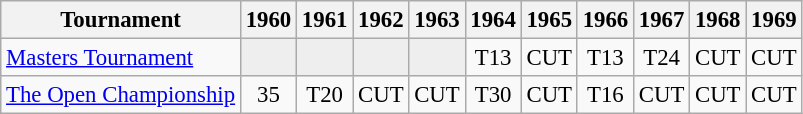<table class="wikitable" style="font-size:95%;text-align:center;">
<tr>
<th>Tournament</th>
<th>1960</th>
<th>1961</th>
<th>1962</th>
<th>1963</th>
<th>1964</th>
<th>1965</th>
<th>1966</th>
<th>1967</th>
<th>1968</th>
<th>1969</th>
</tr>
<tr>
<td align=left><a href='#'>Masters Tournament</a></td>
<td style="background:#eeeeee;"></td>
<td style="background:#eeeeee;"></td>
<td style="background:#eeeeee;"></td>
<td style="background:#eeeeee;"></td>
<td>T13</td>
<td>CUT</td>
<td>T13</td>
<td>T24</td>
<td>CUT</td>
<td>CUT</td>
</tr>
<tr>
<td align=left><a href='#'>The Open Championship</a></td>
<td>35</td>
<td>T20</td>
<td>CUT</td>
<td>CUT</td>
<td>T30</td>
<td>CUT</td>
<td>T16</td>
<td>CUT</td>
<td>CUT</td>
<td>CUT</td>
</tr>
</table>
